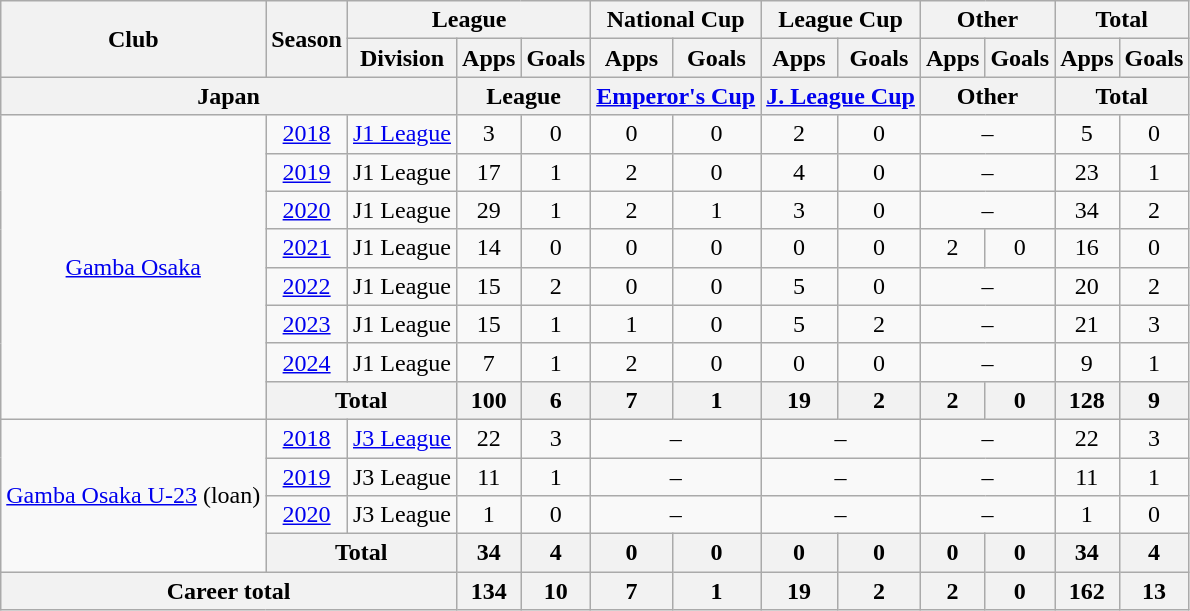<table class="wikitable" style="text-align:center">
<tr>
<th rowspan=2>Club</th>
<th rowspan=2>Season</th>
<th colspan=3>League</th>
<th colspan=2>National Cup</th>
<th colspan=2>League Cup</th>
<th colspan=2>Other</th>
<th colspan=2>Total</th>
</tr>
<tr>
<th>Division</th>
<th>Apps</th>
<th>Goals</th>
<th>Apps</th>
<th>Goals</th>
<th>Apps</th>
<th>Goals</th>
<th>Apps</th>
<th>Goals</th>
<th>Apps</th>
<th>Goals</th>
</tr>
<tr>
<th colspan=3>Japan</th>
<th colspan=2>League</th>
<th colspan=2><a href='#'>Emperor's Cup</a></th>
<th colspan=2><a href='#'>J. League Cup</a></th>
<th colspan=2>Other</th>
<th colspan=2>Total</th>
</tr>
<tr>
<td rowspan="8"><a href='#'>Gamba Osaka</a></td>
<td><a href='#'>2018</a></td>
<td><a href='#'>J1 League</a></td>
<td>3</td>
<td>0</td>
<td>0</td>
<td>0</td>
<td>2</td>
<td>0</td>
<td colspan="2">–</td>
<td>5</td>
<td>0</td>
</tr>
<tr>
<td><a href='#'>2019</a></td>
<td>J1 League</td>
<td>17</td>
<td>1</td>
<td>2</td>
<td>0</td>
<td>4</td>
<td>0</td>
<td colspan="2">–</td>
<td>23</td>
<td>1</td>
</tr>
<tr>
<td><a href='#'>2020</a></td>
<td>J1 League</td>
<td>29</td>
<td>1</td>
<td>2</td>
<td>1</td>
<td>3</td>
<td>0</td>
<td colspan="2">–</td>
<td>34</td>
<td>2</td>
</tr>
<tr>
<td><a href='#'>2021</a></td>
<td>J1 League</td>
<td>14</td>
<td>0</td>
<td>0</td>
<td>0</td>
<td>0</td>
<td>0</td>
<td>2</td>
<td>0</td>
<td>16</td>
<td>0</td>
</tr>
<tr>
<td><a href='#'>2022</a></td>
<td>J1 League</td>
<td>15</td>
<td>2</td>
<td>0</td>
<td>0</td>
<td>5</td>
<td>0</td>
<td colspan="2">–</td>
<td>20</td>
<td>2</td>
</tr>
<tr>
<td><a href='#'>2023</a></td>
<td>J1 League</td>
<td>15</td>
<td>1</td>
<td>1</td>
<td>0</td>
<td>5</td>
<td>2</td>
<td colspan="2">–</td>
<td>21</td>
<td>3</td>
</tr>
<tr>
<td><a href='#'>2024</a></td>
<td>J1 League</td>
<td>7</td>
<td>1</td>
<td>2</td>
<td>0</td>
<td>0</td>
<td>0</td>
<td colspan="2">–</td>
<td>9</td>
<td>1</td>
</tr>
<tr>
<th colspan="2">Total</th>
<th>100</th>
<th>6</th>
<th>7</th>
<th>1</th>
<th>19</th>
<th>2</th>
<th>2</th>
<th>0</th>
<th>128</th>
<th>9</th>
</tr>
<tr>
<td rowspan="4"><a href='#'>Gamba Osaka U-23</a> (loan)</td>
<td><a href='#'>2018</a></td>
<td><a href='#'>J3 League</a></td>
<td>22</td>
<td>3</td>
<td colspan="2">–</td>
<td colspan="2">–</td>
<td colspan="2">–</td>
<td>22</td>
<td>3</td>
</tr>
<tr>
<td><a href='#'>2019</a></td>
<td>J3 League</td>
<td>11</td>
<td>1</td>
<td colspan="2">–</td>
<td colspan="2">–</td>
<td colspan="2">–</td>
<td>11</td>
<td>1</td>
</tr>
<tr>
<td><a href='#'>2020</a></td>
<td>J3 League</td>
<td>1</td>
<td>0</td>
<td colspan="2">–</td>
<td colspan="2">–</td>
<td colspan="2">–</td>
<td>1</td>
<td>0</td>
</tr>
<tr>
<th colspan="2">Total</th>
<th>34</th>
<th>4</th>
<th>0</th>
<th>0</th>
<th>0</th>
<th>0</th>
<th>0</th>
<th>0</th>
<th>34</th>
<th>4</th>
</tr>
<tr>
<th colspan=3>Career total</th>
<th>134</th>
<th>10</th>
<th>7</th>
<th>1</th>
<th>19</th>
<th>2</th>
<th>2</th>
<th>0</th>
<th>162</th>
<th>13</th>
</tr>
</table>
